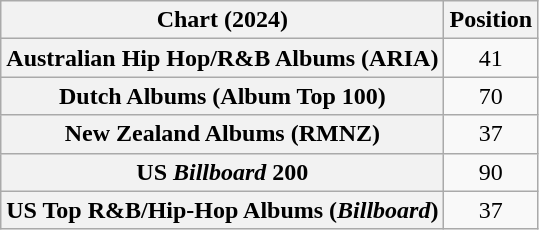<table class="wikitable sortable plainrowheaders" style="text-align:center">
<tr>
<th scope="col">Chart (2024)</th>
<th scope="col">Position</th>
</tr>
<tr>
<th scope="row">Australian Hip Hop/R&B Albums (ARIA)</th>
<td>41</td>
</tr>
<tr>
<th scope="row">Dutch Albums (Album Top 100)</th>
<td>70</td>
</tr>
<tr>
<th scope="row">New Zealand Albums (RMNZ)</th>
<td>37</td>
</tr>
<tr>
<th scope="row">US <em>Billboard</em> 200</th>
<td>90</td>
</tr>
<tr>
<th scope="row">US Top R&B/Hip-Hop Albums (<em>Billboard</em>)</th>
<td>37</td>
</tr>
</table>
